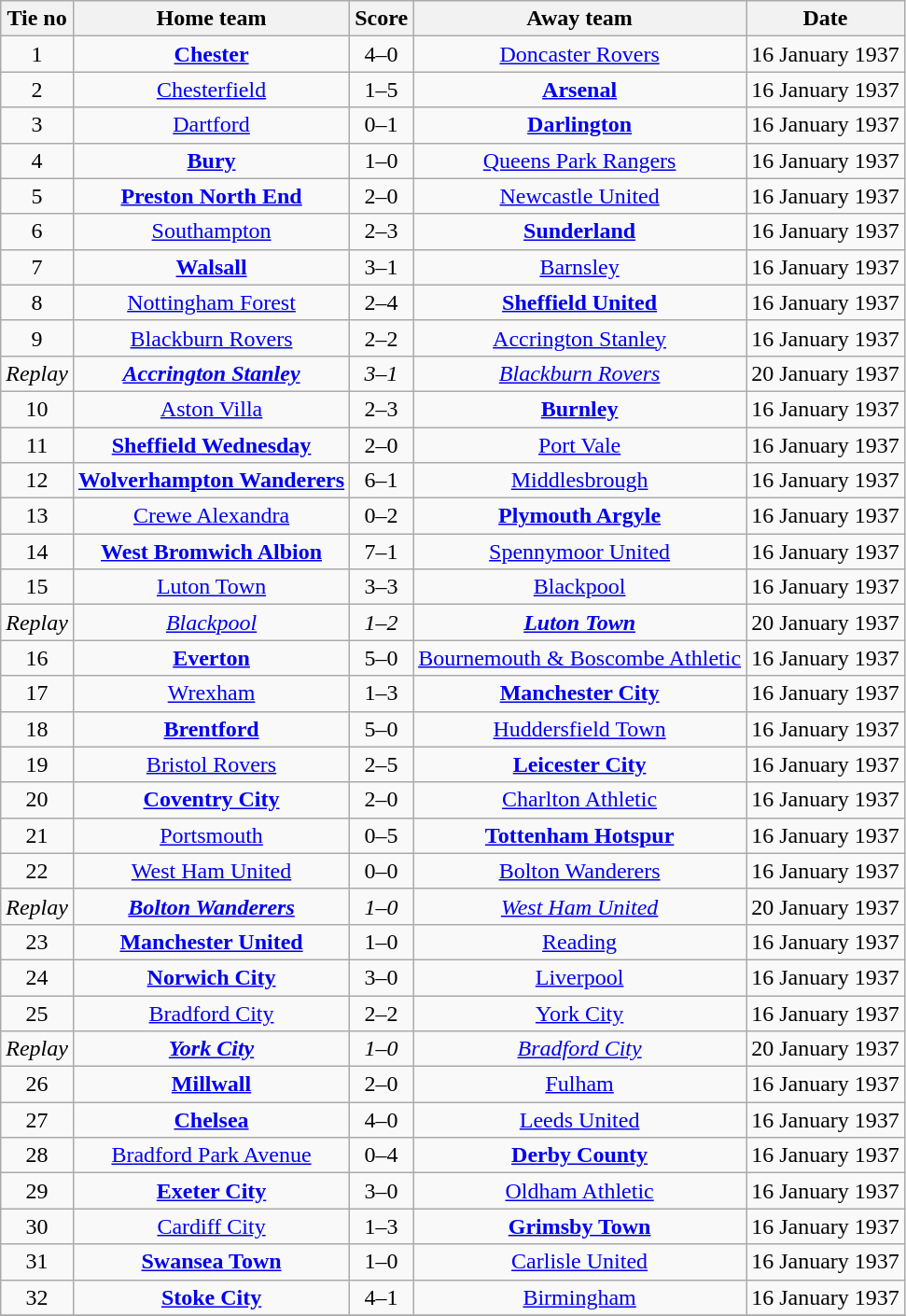<table class="wikitable" style="text-align: center">
<tr>
<th>Tie no</th>
<th>Home team</th>
<th>Score</th>
<th>Away team</th>
<th>Date</th>
</tr>
<tr>
<td>1</td>
<td><strong><a href='#'>Chester</a></strong></td>
<td>4–0</td>
<td><a href='#'>Doncaster Rovers</a></td>
<td>16 January 1937</td>
</tr>
<tr>
<td>2</td>
<td><a href='#'>Chesterfield</a></td>
<td>1–5</td>
<td><strong><a href='#'>Arsenal</a></strong></td>
<td>16 January 1937</td>
</tr>
<tr>
<td>3</td>
<td><a href='#'>Dartford</a></td>
<td>0–1</td>
<td><strong><a href='#'>Darlington</a></strong></td>
<td>16 January 1937</td>
</tr>
<tr>
<td>4</td>
<td><strong><a href='#'>Bury</a></strong></td>
<td>1–0</td>
<td><a href='#'>Queens Park Rangers</a></td>
<td>16 January 1937</td>
</tr>
<tr>
<td>5</td>
<td><strong><a href='#'>Preston North End</a></strong></td>
<td>2–0</td>
<td><a href='#'>Newcastle United</a></td>
<td>16 January 1937</td>
</tr>
<tr>
<td>6</td>
<td><a href='#'>Southampton</a></td>
<td>2–3</td>
<td><strong><a href='#'>Sunderland</a></strong></td>
<td>16 January 1937</td>
</tr>
<tr>
<td>7</td>
<td><strong><a href='#'>Walsall</a></strong></td>
<td>3–1</td>
<td><a href='#'>Barnsley</a></td>
<td>16 January 1937</td>
</tr>
<tr>
<td>8</td>
<td><a href='#'>Nottingham Forest</a></td>
<td>2–4</td>
<td><strong><a href='#'>Sheffield United</a></strong></td>
<td>16 January 1937</td>
</tr>
<tr>
<td>9</td>
<td><a href='#'>Blackburn Rovers</a></td>
<td>2–2</td>
<td><a href='#'>Accrington Stanley</a></td>
<td>16 January 1937</td>
</tr>
<tr>
<td><em>Replay</em></td>
<td><strong><em><a href='#'>Accrington Stanley</a></em></strong></td>
<td><em>3–1</em></td>
<td><em><a href='#'>Blackburn Rovers</a></em></td>
<td>20 January 1937</td>
</tr>
<tr>
<td>10</td>
<td><a href='#'>Aston Villa</a></td>
<td>2–3</td>
<td><strong><a href='#'>Burnley</a></strong></td>
<td>16 January 1937</td>
</tr>
<tr>
<td>11</td>
<td><strong><a href='#'>Sheffield Wednesday</a></strong></td>
<td>2–0</td>
<td><a href='#'>Port Vale</a></td>
<td>16 January 1937</td>
</tr>
<tr>
<td>12</td>
<td><strong><a href='#'>Wolverhampton Wanderers</a></strong></td>
<td>6–1</td>
<td><a href='#'>Middlesbrough</a></td>
<td>16 January 1937</td>
</tr>
<tr>
<td>13</td>
<td><a href='#'>Crewe Alexandra</a></td>
<td>0–2</td>
<td><strong><a href='#'>Plymouth Argyle</a></strong></td>
<td>16 January 1937</td>
</tr>
<tr>
<td>14</td>
<td><strong><a href='#'>West Bromwich Albion</a></strong></td>
<td>7–1</td>
<td><a href='#'>Spennymoor United</a></td>
<td>16 January 1937</td>
</tr>
<tr>
<td>15</td>
<td><a href='#'>Luton Town</a></td>
<td>3–3</td>
<td><a href='#'>Blackpool</a></td>
<td>16 January 1937</td>
</tr>
<tr>
<td><em>Replay</em></td>
<td><em><a href='#'>Blackpool</a></em></td>
<td><em>1–2</em></td>
<td><strong><em><a href='#'>Luton Town</a></em></strong></td>
<td>20 January 1937</td>
</tr>
<tr>
<td>16</td>
<td><strong><a href='#'>Everton</a></strong></td>
<td>5–0</td>
<td><a href='#'>Bournemouth & Boscombe Athletic</a></td>
<td>16 January 1937</td>
</tr>
<tr>
<td>17</td>
<td><a href='#'>Wrexham</a></td>
<td>1–3</td>
<td><strong><a href='#'>Manchester City</a></strong></td>
<td>16 January 1937</td>
</tr>
<tr>
<td>18</td>
<td><strong><a href='#'>Brentford</a></strong></td>
<td>5–0</td>
<td><a href='#'>Huddersfield Town</a></td>
<td>16 January 1937</td>
</tr>
<tr>
<td>19</td>
<td><a href='#'>Bristol Rovers</a></td>
<td>2–5</td>
<td><strong><a href='#'>Leicester City</a></strong></td>
<td>16 January 1937</td>
</tr>
<tr>
<td>20</td>
<td><strong><a href='#'>Coventry City</a></strong></td>
<td>2–0</td>
<td><a href='#'>Charlton Athletic</a></td>
<td>16 January 1937</td>
</tr>
<tr>
<td>21</td>
<td><a href='#'>Portsmouth</a></td>
<td>0–5</td>
<td><strong><a href='#'>Tottenham Hotspur</a></strong></td>
<td>16 January 1937</td>
</tr>
<tr>
<td>22</td>
<td><a href='#'>West Ham United</a></td>
<td>0–0</td>
<td><a href='#'>Bolton Wanderers</a></td>
<td>16 January 1937</td>
</tr>
<tr>
<td><em>Replay</em></td>
<td><strong><em><a href='#'>Bolton Wanderers</a></em></strong></td>
<td><em>1–0</em></td>
<td><em><a href='#'>West Ham United</a></em></td>
<td>20 January 1937</td>
</tr>
<tr>
<td>23</td>
<td><strong><a href='#'>Manchester United</a></strong></td>
<td>1–0</td>
<td><a href='#'>Reading</a></td>
<td>16 January 1937</td>
</tr>
<tr>
<td>24</td>
<td><strong><a href='#'>Norwich City</a></strong></td>
<td>3–0</td>
<td><a href='#'>Liverpool</a></td>
<td>16 January 1937</td>
</tr>
<tr>
<td>25</td>
<td><a href='#'>Bradford City</a></td>
<td>2–2</td>
<td><a href='#'>York City</a></td>
<td>16 January 1937</td>
</tr>
<tr>
<td><em>Replay</em></td>
<td><strong><em><a href='#'>York City</a></em></strong></td>
<td><em>1–0</em></td>
<td><em><a href='#'>Bradford City</a></em></td>
<td>20 January 1937</td>
</tr>
<tr>
<td>26</td>
<td><strong><a href='#'>Millwall</a></strong></td>
<td>2–0</td>
<td><a href='#'>Fulham</a></td>
<td>16 January 1937</td>
</tr>
<tr>
<td>27</td>
<td><strong><a href='#'>Chelsea</a></strong></td>
<td>4–0</td>
<td><a href='#'>Leeds United</a></td>
<td>16 January 1937</td>
</tr>
<tr>
<td>28</td>
<td><a href='#'>Bradford Park Avenue</a></td>
<td>0–4</td>
<td><strong><a href='#'>Derby County</a></strong></td>
<td>16 January 1937</td>
</tr>
<tr>
<td>29</td>
<td><strong><a href='#'>Exeter City</a></strong></td>
<td>3–0</td>
<td><a href='#'>Oldham Athletic</a></td>
<td>16 January 1937</td>
</tr>
<tr>
<td>30</td>
<td><a href='#'>Cardiff City</a></td>
<td>1–3</td>
<td><strong><a href='#'>Grimsby Town</a></strong></td>
<td>16 January 1937</td>
</tr>
<tr>
<td>31</td>
<td><strong><a href='#'>Swansea Town</a></strong></td>
<td>1–0</td>
<td><a href='#'>Carlisle United</a></td>
<td>16 January 1937</td>
</tr>
<tr>
<td>32</td>
<td><strong><a href='#'>Stoke City</a></strong></td>
<td>4–1</td>
<td><a href='#'>Birmingham</a></td>
<td>16 January 1937</td>
</tr>
<tr>
</tr>
</table>
